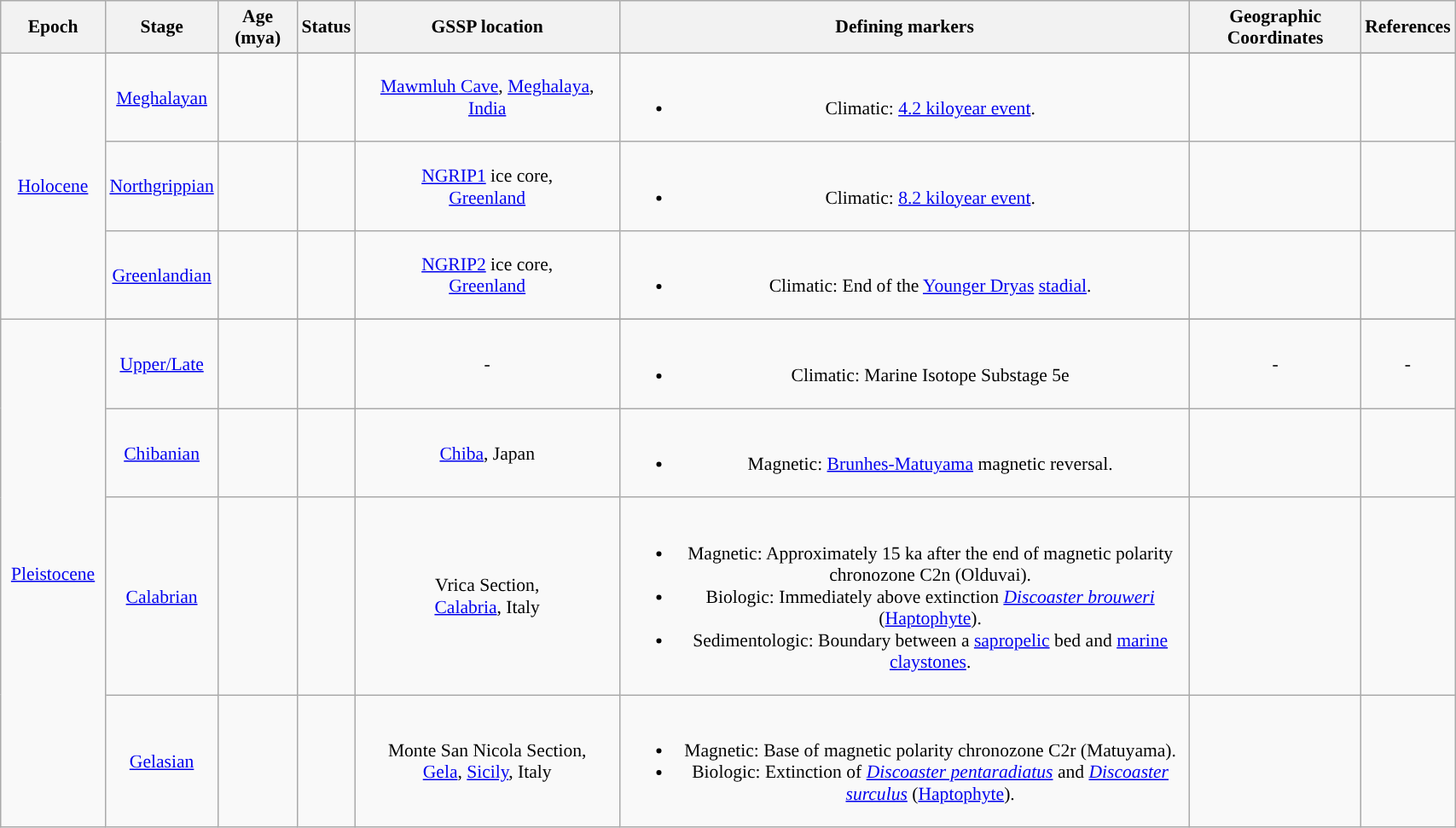<table class="wikitable"  style="font-size:90%; width:90%; text-align:center;">
<tr>
<th style="width:75px;">Epoch</th>
<th style="width:75px;">Stage</th>
<th style="width:55px;">Age (mya)</th>
<th style="width:15px;">Status</th>
<th style="width:200px;">GSSP location</th>
<th width="">Defining markers</th>
<th width="">Geographic Coordinates</th>
<th width="">References</th>
</tr>
<tr style="background:">
<td rowspan="4"><a href='#'>Holocene</a></td>
</tr>
<tr style="background:">
<td><a href='#'>Meghalayan</a></td>
<td></td>
<td></td>
<td><a href='#'>Mawmluh Cave</a>, <a href='#'>Meghalaya</a>, <a href='#'>India</a></td>
<td><br><ul><li>Climatic: <a href='#'>4.2 kiloyear event</a>.</li></ul></td>
<td></td>
<td></td>
</tr>
<tr style="background:">
<td><a href='#'>Northgrippian</a></td>
<td></td>
<td></td>
<td><a href='#'>NGRIP1</a> ice core,<br><a href='#'>Greenland</a></td>
<td><br><ul><li>Climatic: <a href='#'>8.2 kiloyear event</a>.</li></ul></td>
<td></td>
<td></td>
</tr>
<tr style="background:">
<td><a href='#'>Greenlandian</a></td>
<td></td>
<td></td>
<td><a href='#'>NGRIP2</a> ice core,<br><a href='#'>Greenland</a></td>
<td><br><ul><li>Climatic: End of the <a href='#'>Younger Dryas</a> <a href='#'>stadial</a>.</li></ul></td>
<td></td>
<td></td>
</tr>
<tr style="background:">
<td rowspan="5"><a href='#'>Pleistocene</a></td>
</tr>
<tr style="background:">
<td><a href='#'>Upper/Late</a></td>
<td></td>
<td></td>
<td>-</td>
<td><br><ul><li>Climatic: Marine Isotope Substage 5e</li></ul></td>
<td>-</td>
<td>-</td>
</tr>
<tr style="background:">
<td><a href='#'>Chibanian</a></td>
<td></td>
<td></td>
<td><a href='#'>Chiba</a>, Japan</td>
<td><br><ul><li>Magnetic: <a href='#'>Brunhes-Matuyama</a> magnetic reversal.</li></ul></td>
<td></td>
<td></td>
</tr>
<tr style="background:">
<td><a href='#'>Calabrian</a></td>
<td></td>
<td></td>
<td>Vrica Section,<br><a href='#'>Calabria</a>, Italy</td>
<td><br><ul><li>Magnetic: Approximately 15 ka after the end of magnetic polarity chronozone C2n (Olduvai).</li><li>Biologic: Immediately above extinction <em><a href='#'>Discoaster brouweri</a></em> (<a href='#'>Haptophyte</a>).</li><li>Sedimentologic: Boundary between a <a href='#'>sapropelic</a> bed and <a href='#'>marine</a> <a href='#'>claystones</a>.</li></ul></td>
<td></td>
<td></td>
</tr>
<tr style="background:">
<td><a href='#'>Gelasian</a></td>
<td></td>
<td></td>
<td>Monte San Nicola Section,<br><a href='#'>Gela</a>, <a href='#'>Sicily</a>, Italy</td>
<td><br><ul><li>Magnetic: Base of magnetic polarity chronozone C2r (Matuyama).</li><li>Biologic: Extinction of <em><a href='#'>Discoaster pentaradiatus</a></em> and <em><a href='#'>Discoaster surculus</a></em> (<a href='#'>Haptophyte</a>).</li></ul></td>
<td></td>
<td></td>
</tr>
</table>
